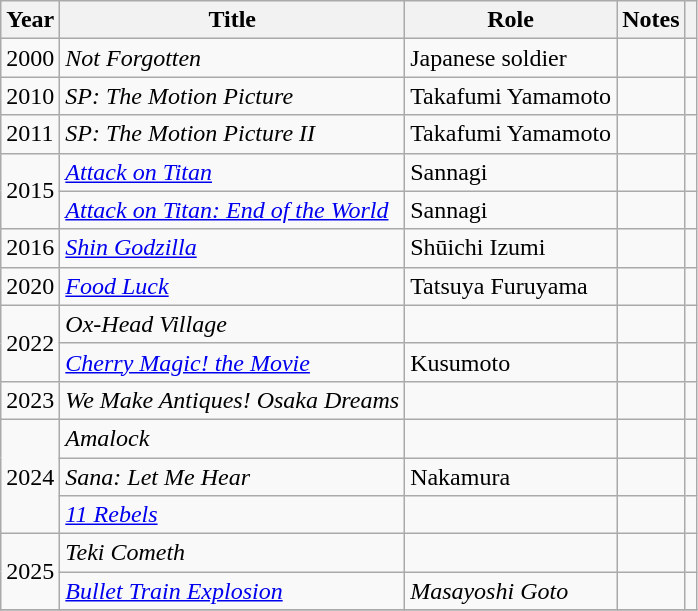<table class="wikitable sortable">
<tr>
<th>Year</th>
<th>Title</th>
<th>Role</th>
<th class="unsortable">Notes</th>
<th class="unsortable"></th>
</tr>
<tr>
<td>2000</td>
<td><em>Not Forgotten </em></td>
<td>Japanese soldier</td>
<td></td>
<td></td>
</tr>
<tr>
<td>2010</td>
<td><em>SP: The Motion Picture</em></td>
<td>Takafumi Yamamoto</td>
<td></td>
<td></td>
</tr>
<tr>
<td>2011</td>
<td><em>SP: The Motion Picture II</em></td>
<td>Takafumi Yamamoto</td>
<td></td>
<td></td>
</tr>
<tr>
<td rowspan="2">2015</td>
<td><em><a href='#'>Attack on Titan</a></em></td>
<td>Sannagi</td>
<td></td>
<td></td>
</tr>
<tr>
<td><em><a href='#'>Attack on Titan: End of the World</a></em></td>
<td>Sannagi</td>
<td></td>
<td></td>
</tr>
<tr>
<td rowspan="1">2016</td>
<td><em><a href='#'>Shin Godzilla</a></em></td>
<td>Shūichi Izumi</td>
<td></td>
<td></td>
</tr>
<tr>
<td>2020</td>
<td><em><a href='#'>Food Luck</a></em></td>
<td>Tatsuya Furuyama</td>
<td></td>
<td></td>
</tr>
<tr>
<td rowspan="2">2022</td>
<td><em>Ox-Head Village</em></td>
<td></td>
<td></td>
<td></td>
</tr>
<tr>
<td><em><a href='#'>Cherry Magic! the Movie</a></em></td>
<td>Kusumoto</td>
<td></td>
<td></td>
</tr>
<tr>
<td>2023</td>
<td><em>We Make Antiques! Osaka Dreams</em></td>
<td></td>
<td></td>
<td></td>
</tr>
<tr>
<td rowspan="3">2024</td>
<td><em>Amalock</em></td>
<td></td>
<td></td>
<td></td>
</tr>
<tr>
<td><em>Sana: Let Me Hear</em></td>
<td>Nakamura</td>
<td></td>
<td></td>
</tr>
<tr>
<td><em><a href='#'>11 Rebels</a></em></td>
<td></td>
<td></td>
<td></td>
</tr>
<tr>
<td rowspan="2">2025</td>
<td><em>Teki Cometh</em></td>
<td></td>
<td></td>
<td></td>
</tr>
<tr>
<td><em><a href='#'>Bullet Train Explosion</a></em></td>
<td><em>Masayoshi Goto</em></td>
<td></td>
<td></td>
</tr>
<tr>
</tr>
</table>
